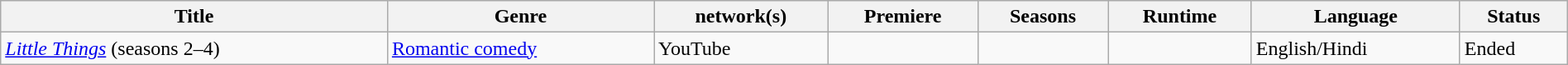<table class="wikitable sortable" style="width:100%;">
<tr>
<th>Title</th>
<th>Genre</th>
<th> network(s)</th>
<th>Premiere</th>
<th>Seasons</th>
<th>Runtime</th>
<th>Language</th>
<th>Status</th>
</tr>
<tr>
<td><em><a href='#'>Little Things</a></em> (seasons 2–4)</td>
<td><a href='#'>Romantic comedy</a></td>
<td>YouTube</td>
<td></td>
<td></td>
<td></td>
<td>English/Hindi</td>
<td>Ended</td>
</tr>
</table>
